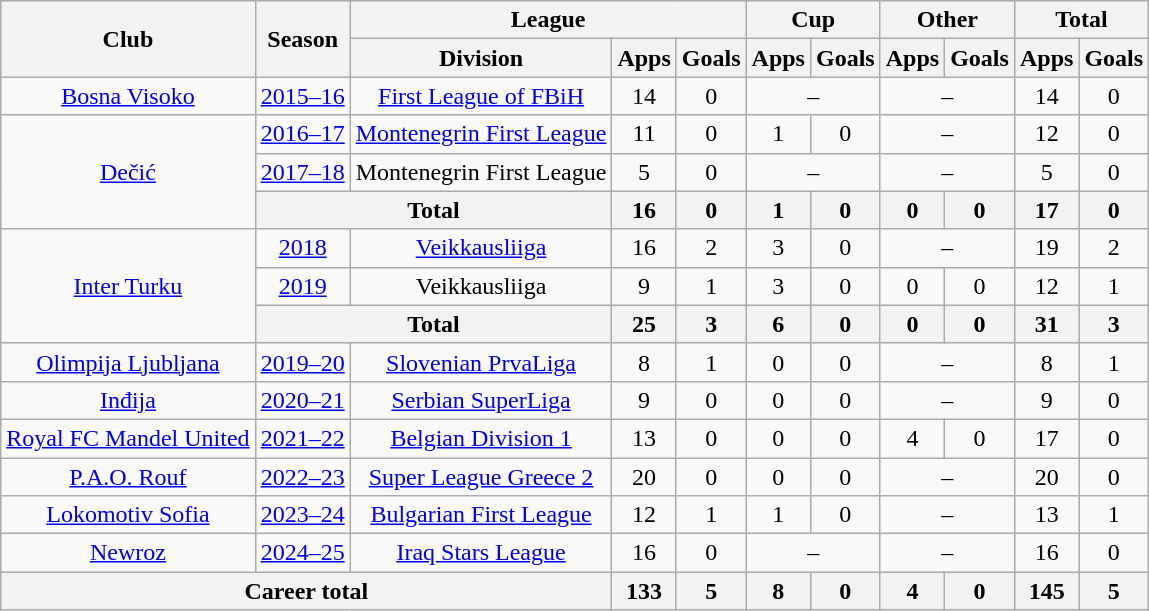<table class="wikitable" style="text-align:center">
<tr>
<th rowspan="2">Club</th>
<th rowspan="2">Season</th>
<th colspan="3">League</th>
<th colspan="2">Cup</th>
<th colspan="2">Other</th>
<th colspan="2">Total</th>
</tr>
<tr>
<th>Division</th>
<th>Apps</th>
<th>Goals</th>
<th>Apps</th>
<th>Goals</th>
<th>Apps</th>
<th>Goals</th>
<th>Apps</th>
<th>Goals</th>
</tr>
<tr>
<td><a href='#'>Bosna Visoko</a></td>
<td><a href='#'>2015–16</a></td>
<td><a href='#'>First League of FBiH</a></td>
<td>14</td>
<td>0</td>
<td colspan=2>–</td>
<td colspan=2>–</td>
<td>14</td>
<td>0</td>
</tr>
<tr>
<td rowspan=3><a href='#'>Dečić</a></td>
<td><a href='#'>2016–17</a></td>
<td><a href='#'>Montenegrin First League</a></td>
<td>11</td>
<td>0</td>
<td>1</td>
<td>0</td>
<td colspan=2>–</td>
<td>12</td>
<td>0</td>
</tr>
<tr>
<td><a href='#'>2017–18</a></td>
<td>Montenegrin First League</td>
<td>5</td>
<td>0</td>
<td colspan=2>–</td>
<td colspan=2>–</td>
<td>5</td>
<td>0</td>
</tr>
<tr>
<th colspan=2>Total</th>
<th>16</th>
<th>0</th>
<th>1</th>
<th>0</th>
<th>0</th>
<th>0</th>
<th>17</th>
<th>0</th>
</tr>
<tr>
<td rowspan=3><a href='#'>Inter Turku</a></td>
<td><a href='#'>2018</a></td>
<td><a href='#'>Veikkausliiga</a></td>
<td>16</td>
<td>2</td>
<td>3</td>
<td>0</td>
<td colspan=2>–</td>
<td>19</td>
<td>2</td>
</tr>
<tr>
<td><a href='#'>2019</a></td>
<td>Veikkausliiga</td>
<td>9</td>
<td>1</td>
<td>3</td>
<td>0</td>
<td>0</td>
<td>0</td>
<td>12</td>
<td>1</td>
</tr>
<tr>
<th colspan=2>Total</th>
<th>25</th>
<th>3</th>
<th>6</th>
<th>0</th>
<th>0</th>
<th>0</th>
<th>31</th>
<th>3</th>
</tr>
<tr>
<td><a href='#'>Olimpija Ljubljana</a></td>
<td><a href='#'>2019–20</a></td>
<td><a href='#'>Slovenian PrvaLiga</a></td>
<td>8</td>
<td>1</td>
<td>0</td>
<td>0</td>
<td colspan=2>–</td>
<td>8</td>
<td>1</td>
</tr>
<tr>
<td><a href='#'>Inđija</a></td>
<td><a href='#'>2020–21</a></td>
<td><a href='#'>Serbian SuperLiga</a></td>
<td>9</td>
<td>0</td>
<td>0</td>
<td>0</td>
<td colspan=2>–</td>
<td>9</td>
<td>0</td>
</tr>
<tr>
<td><a href='#'>Royal FC Mandel United</a></td>
<td><a href='#'>2021–22</a></td>
<td><a href='#'>Belgian Division 1</a></td>
<td>13</td>
<td>0</td>
<td>0</td>
<td>0</td>
<td>4</td>
<td>0</td>
<td>17</td>
<td>0</td>
</tr>
<tr>
<td><a href='#'>P.A.O. Rouf</a></td>
<td><a href='#'>2022–23</a></td>
<td><a href='#'>Super League Greece 2</a></td>
<td>20</td>
<td>0</td>
<td>0</td>
<td>0</td>
<td colspan=2>–</td>
<td>20</td>
<td>0</td>
</tr>
<tr>
<td><a href='#'>Lokomotiv Sofia</a></td>
<td><a href='#'>2023–24</a></td>
<td><a href='#'>Bulgarian First League</a></td>
<td>12</td>
<td>1</td>
<td>1</td>
<td>0</td>
<td colspan=2>–</td>
<td>13</td>
<td>1</td>
</tr>
<tr>
<td><a href='#'>Newroz</a></td>
<td><a href='#'>2024–25</a></td>
<td><a href='#'>Iraq Stars League</a></td>
<td>16</td>
<td>0</td>
<td colspan=2>–</td>
<td colspan=2>–</td>
<td>16</td>
<td>0</td>
</tr>
<tr>
<th colspan="3">Career total</th>
<th>133</th>
<th>5</th>
<th>8</th>
<th>0</th>
<th>4</th>
<th>0</th>
<th>145</th>
<th>5</th>
</tr>
</table>
